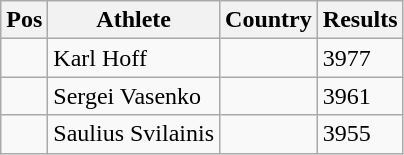<table class="wikitable">
<tr>
<th>Pos</th>
<th>Athlete</th>
<th>Country</th>
<th>Results</th>
</tr>
<tr>
<td align="center"></td>
<td>Karl Hoff</td>
<td></td>
<td>3977</td>
</tr>
<tr>
<td align="center"></td>
<td>Sergei Vasenko</td>
<td></td>
<td>3961</td>
</tr>
<tr>
<td align="center"></td>
<td>Saulius Svilainis</td>
<td></td>
<td>3955</td>
</tr>
</table>
